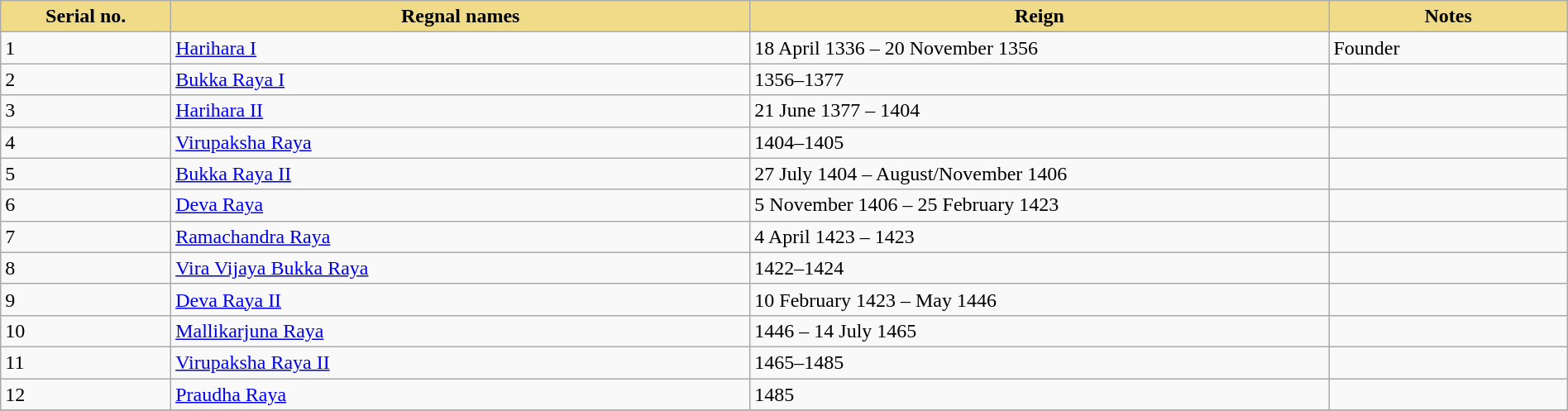<table style="width:100%;" class="wikitable">
<tr>
<th style="background:#f0dc88; width:5%;">Serial no.</th>
<th style="background:#f0dc88; width:17%;">Regnal names</th>
<th style="background:#f0dc88; width:17%;">Reign</th>
<th style="background:#f0dc88; width:7%;">Notes</th>
</tr>
<tr>
<td>1</td>
<td><a href='#'>Harihara I</a></td>
<td>18 April 1336 – 20 November 1356</td>
<td>Founder</td>
</tr>
<tr>
<td>2</td>
<td><a href='#'>Bukka Raya I</a></td>
<td>1356–1377</td>
<td></td>
</tr>
<tr>
<td>3</td>
<td><a href='#'>Harihara II</a></td>
<td>21 June 1377 – 1404</td>
<td></td>
</tr>
<tr>
<td>4</td>
<td><a href='#'>Virupaksha Raya</a></td>
<td>1404–1405</td>
<td></td>
</tr>
<tr>
<td>5</td>
<td><a href='#'>Bukka Raya II</a></td>
<td>27 July 1404 – August/November 1406</td>
<td></td>
</tr>
<tr>
<td>6</td>
<td><a href='#'>Deva Raya</a></td>
<td>5 November 1406 – 25 February 1423</td>
<td></td>
</tr>
<tr>
<td>7</td>
<td><a href='#'>Ramachandra Raya</a></td>
<td>4 April 1423 – 1423</td>
<td></td>
</tr>
<tr>
<td>8</td>
<td><a href='#'>Vira Vijaya Bukka Raya</a></td>
<td>1422–1424</td>
<td></td>
</tr>
<tr>
<td>9</td>
<td><a href='#'>Deva Raya II</a></td>
<td>10 February 1423 – May 1446</td>
<td></td>
</tr>
<tr>
<td>10</td>
<td><a href='#'>Mallikarjuna Raya</a></td>
<td>1446 – 14 July 1465</td>
<td></td>
</tr>
<tr>
<td>11</td>
<td><a href='#'>Virupaksha Raya II</a></td>
<td>1465–1485</td>
<td></td>
</tr>
<tr>
<td>12</td>
<td><a href='#'>Praudha Raya</a></td>
<td>1485</td>
<td></td>
</tr>
<tr>
</tr>
</table>
